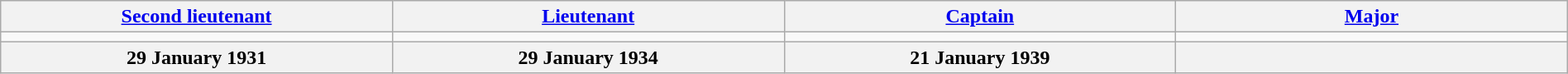<table class="wikitable" width="100%">
<tr>
<th><a href='#'>Second lieutenant</a></th>
<th><a href='#'>Lieutenant</a></th>
<th><a href='#'>Captain</a></th>
<th><a href='#'>Major</a></th>
</tr>
<tr>
<td align="center" width="16%"></td>
<td align="center" width="16%"></td>
<td align="center" width="16%"></td>
<td align="center" width="16%"></td>
</tr>
<tr>
<th>29 January 1931</th>
<th>29 January 1934</th>
<th>21 January 1939</th>
<th></th>
</tr>
</table>
